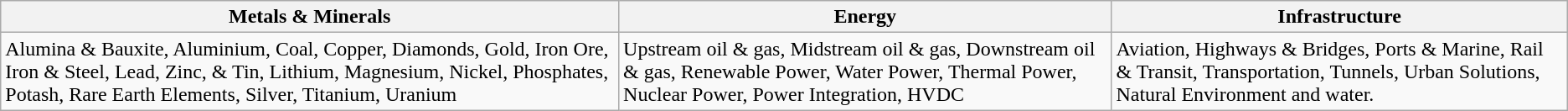<table class="wikitable">
<tr>
<th>Metals & Minerals</th>
<th>Energy</th>
<th>Infrastructure</th>
</tr>
<tr>
<td>Alumina &  Bauxite, Aluminium, Coal, Copper, Diamonds, Gold, Iron Ore, Iron & Steel, Lead, Zinc, & Tin, Lithium, Magnesium, Nickel, Phosphates, Potash, Rare Earth Elements, Silver, Titanium, Uranium</td>
<td>Upstream oil &  gas, Midstream oil & gas, Downstream oil & gas, Renewable Power,  Water Power, Thermal Power, Nuclear Power, Power Integration, HVDC</td>
<td>Aviation, Highways  & Bridges, Ports & Marine, Rail & Transit, Transportation,  Tunnels, Urban Solutions, Natural Environment and water.</td>
</tr>
</table>
